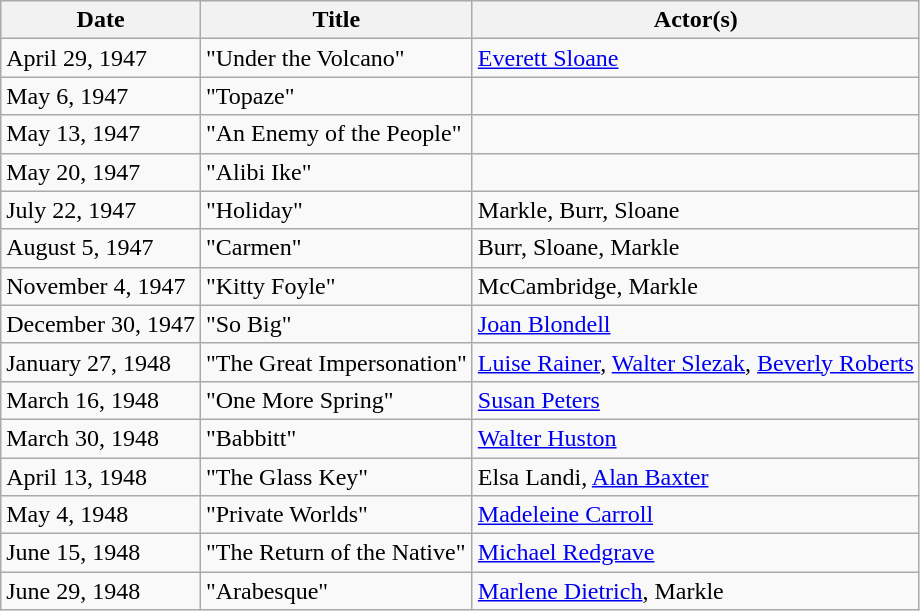<table class="wikitable">
<tr>
<th>Date</th>
<th>Title</th>
<th>Actor(s)</th>
</tr>
<tr>
<td>April 29, 1947</td>
<td>"Under the Volcano"</td>
<td><a href='#'>Everett Sloane</a></td>
</tr>
<tr>
<td>May 6, 1947</td>
<td>"Topaze"</td>
<td></td>
</tr>
<tr>
<td>May 13, 1947</td>
<td>"An Enemy of the People"</td>
<td></td>
</tr>
<tr>
<td>May 20, 1947</td>
<td>"Alibi Ike"</td>
<td></td>
</tr>
<tr>
<td>July 22, 1947</td>
<td>"Holiday"</td>
<td>Markle, Burr, Sloane</td>
</tr>
<tr>
<td>August 5, 1947</td>
<td>"Carmen"</td>
<td>Burr, Sloane, Markle</td>
</tr>
<tr>
<td>November 4, 1947</td>
<td>"Kitty Foyle"</td>
<td>McCambridge, Markle</td>
</tr>
<tr>
<td>December 30, 1947</td>
<td>"So Big"</td>
<td><a href='#'>Joan Blondell</a></td>
</tr>
<tr>
<td>January 27, 1948</td>
<td>"The Great Impersonation"</td>
<td><a href='#'>Luise Rainer</a>, <a href='#'>Walter Slezak</a>, <a href='#'>Beverly Roberts</a></td>
</tr>
<tr>
<td>March 16, 1948</td>
<td>"One More Spring"</td>
<td><a href='#'>Susan Peters</a></td>
</tr>
<tr>
<td>March 30, 1948</td>
<td>"Babbitt"</td>
<td><a href='#'>Walter Huston</a></td>
</tr>
<tr>
<td>April 13, 1948</td>
<td>"The Glass Key"</td>
<td>Elsa Landi, <a href='#'>Alan Baxter</a></td>
</tr>
<tr>
<td>May 4, 1948</td>
<td>"Private Worlds"</td>
<td><a href='#'>Madeleine Carroll</a></td>
</tr>
<tr>
<td>June 15, 1948</td>
<td>"The Return of the Native"</td>
<td><a href='#'>Michael Redgrave</a></td>
</tr>
<tr>
<td>June 29, 1948</td>
<td>"Arabesque"</td>
<td><a href='#'>Marlene Dietrich</a>, Markle</td>
</tr>
</table>
